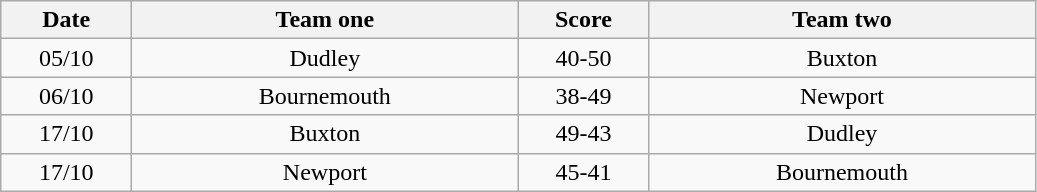<table class="wikitable" style="text-align: center">
<tr>
<th width=80>Date</th>
<th width=250>Team one</th>
<th width=80>Score</th>
<th width=250>Team two</th>
</tr>
<tr>
<td>05/10</td>
<td>Dudley</td>
<td>40-50</td>
<td>Buxton</td>
</tr>
<tr>
<td>06/10</td>
<td>Bournemouth</td>
<td>38-49</td>
<td>Newport</td>
</tr>
<tr>
<td>17/10</td>
<td>Buxton</td>
<td>49-43</td>
<td>Dudley</td>
</tr>
<tr>
<td>17/10</td>
<td>Newport</td>
<td>45-41</td>
<td>Bournemouth</td>
</tr>
</table>
